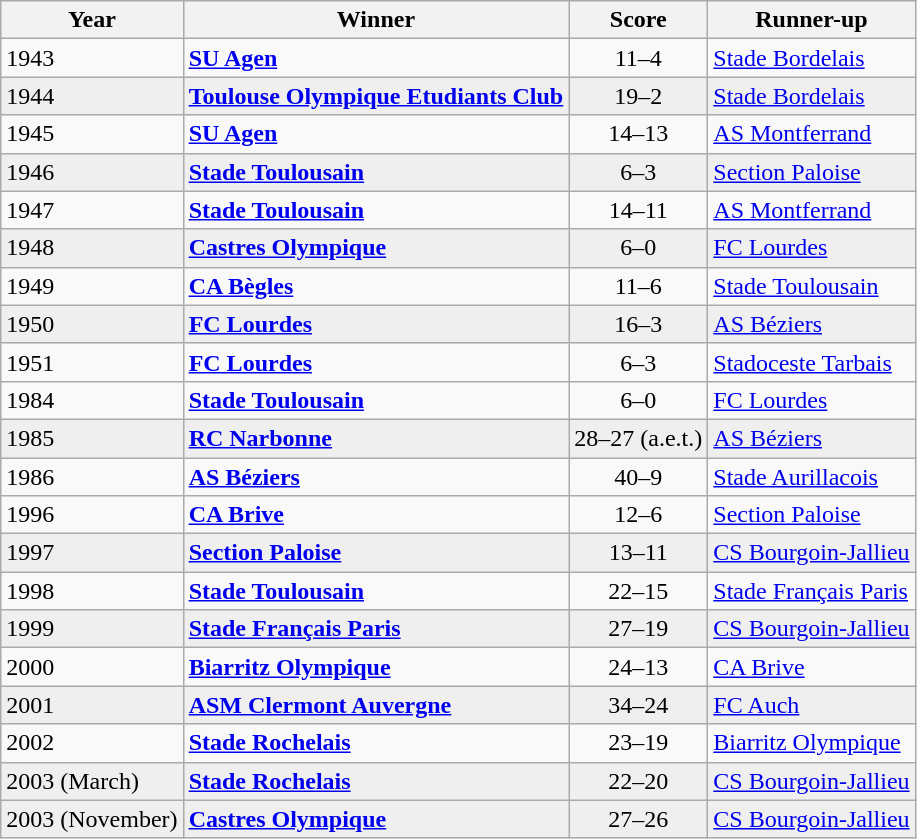<table class="wikitable">
<tr>
<th>Year</th>
<th>Winner</th>
<th>Score</th>
<th>Runner-up</th>
</tr>
<tr>
<td align=left>1943</td>
<td><strong><a href='#'>SU Agen</a></strong></td>
<td align=center>11–4</td>
<td><a href='#'>Stade Bordelais</a></td>
</tr>
<tr bgcolor="#efefef">
<td align=left>1944</td>
<td><strong> <a href='#'>Toulouse Olympique Etudiants Club</a></strong></td>
<td align=center>19–2</td>
<td><a href='#'>Stade Bordelais</a></td>
</tr>
<tr>
<td align=left>1945</td>
<td><strong><a href='#'>SU Agen</a></strong></td>
<td align=center>14–13</td>
<td><a href='#'>AS Montferrand</a></td>
</tr>
<tr bgcolor="#efefef">
<td align=left>1946</td>
<td><strong><a href='#'>Stade Toulousain</a> </strong></td>
<td align=center>6–3</td>
<td><a href='#'>Section Paloise</a></td>
</tr>
<tr>
<td align=left>1947</td>
<td><strong><a href='#'>Stade Toulousain</a> </strong></td>
<td align=center>14–11</td>
<td><a href='#'>AS Montferrand</a></td>
</tr>
<tr bgcolor="#efefef">
<td align=left>1948</td>
<td><strong><a href='#'>Castres Olympique</a> </strong></td>
<td align=center>6–0</td>
<td><a href='#'>FC Lourdes</a></td>
</tr>
<tr>
<td align=left>1949</td>
<td><strong> <a href='#'>CA Bègles</a> </strong></td>
<td align=center>11–6</td>
<td><a href='#'>Stade Toulousain</a></td>
</tr>
<tr bgcolor="#efefef">
<td align=left>1950</td>
<td><strong><a href='#'>FC Lourdes</a> </strong></td>
<td align=center>16–3</td>
<td><a href='#'>AS Béziers</a></td>
</tr>
<tr>
<td align=left>1951</td>
<td><strong><a href='#'>FC Lourdes</a> </strong></td>
<td align=center>6–3</td>
<td><a href='#'>Stadoceste Tarbais</a></td>
</tr>
<tr>
<td align=left>1984</td>
<td><strong> <a href='#'>Stade Toulousain</a> </strong></td>
<td align=center>6–0</td>
<td><a href='#'>FC Lourdes</a></td>
</tr>
<tr bgcolor="#efefef">
<td align=left>1985</td>
<td><strong><a href='#'>RC Narbonne</a> </strong></td>
<td align=center>28–27 (a.e.t.)</td>
<td><a href='#'>AS Béziers</a></td>
</tr>
<tr>
<td align=left>1986</td>
<td><strong><a href='#'>AS Béziers</a> </strong></td>
<td align=center>40–9</td>
<td><a href='#'>Stade Aurillacois</a></td>
</tr>
<tr>
<td align=left>1996</td>
<td><strong><a href='#'>CA Brive</a></strong></td>
<td align=center>12–6</td>
<td><a href='#'>Section Paloise</a></td>
</tr>
<tr bgcolor="#efefef">
<td align=left>1997</td>
<td><strong><a href='#'>Section Paloise</a></strong></td>
<td align=center>13–11</td>
<td><a href='#'>CS Bourgoin-Jallieu</a></td>
</tr>
<tr>
<td align=left>1998</td>
<td><strong><a href='#'>Stade Toulousain</a></strong></td>
<td align=center>22–15</td>
<td><a href='#'>Stade Français Paris</a></td>
</tr>
<tr bgcolor="#efefef">
<td align=left>1999</td>
<td><strong><a href='#'>Stade Français Paris</a></strong></td>
<td align=center>27–19</td>
<td><a href='#'>CS Bourgoin-Jallieu</a></td>
</tr>
<tr>
<td align=left>2000</td>
<td><strong><a href='#'>Biarritz Olympique</a></strong></td>
<td align=center>24–13</td>
<td><a href='#'>CA Brive</a></td>
</tr>
<tr bgcolor="#efefef">
<td align=left>2001</td>
<td><strong><a href='#'>ASM Clermont Auvergne</a></strong></td>
<td align=center>34–24</td>
<td><a href='#'>FC Auch</a></td>
</tr>
<tr>
<td align=left>2002</td>
<td><strong><a href='#'>Stade Rochelais</a></strong></td>
<td align=center>23–19</td>
<td><a href='#'>Biarritz Olympique</a></td>
</tr>
<tr bgcolor="#efefef">
<td align=left>2003 (March)</td>
<td><strong><a href='#'>Stade Rochelais</a></strong></td>
<td align=center>22–20</td>
<td><a href='#'>CS Bourgoin-Jallieu</a></td>
</tr>
<tr bgcolor="#efefef">
<td align=left>2003 (November)</td>
<td><strong><a href='#'>Castres Olympique</a></strong></td>
<td align=center>27–26</td>
<td><a href='#'>CS Bourgoin-Jallieu</a></td>
</tr>
</table>
